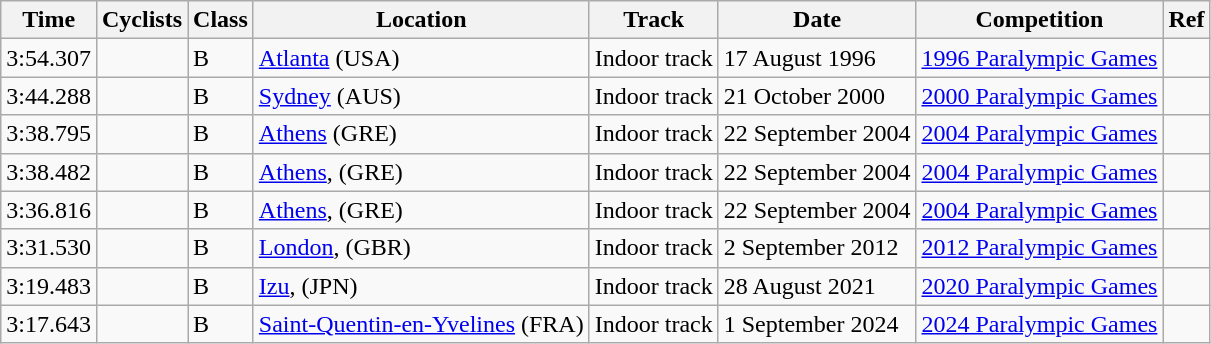<table class="wikitable">
<tr align="left">
<th>Time</th>
<th>Cyclists</th>
<th>Class</th>
<th>Location</th>
<th>Track</th>
<th>Date</th>
<th>Competition</th>
<th>Ref</th>
</tr>
<tr>
<td>3:54.307</td>
<td><br></td>
<td>B</td>
<td><a href='#'>Atlanta</a> (USA)</td>
<td>Indoor track</td>
<td>17 August 1996</td>
<td><a href='#'>1996 Paralympic Games</a></td>
<td></td>
</tr>
<tr>
<td>3:44.288</td>
<td><br></td>
<td>B</td>
<td><a href='#'>Sydney</a> (AUS)</td>
<td>Indoor track</td>
<td>21 October 2000</td>
<td><a href='#'>2000 Paralympic Games</a></td>
<td></td>
</tr>
<tr>
<td>3:38.795</td>
<td><br></td>
<td>B</td>
<td><a href='#'>Athens</a> (GRE)</td>
<td>Indoor track</td>
<td>22 September 2004</td>
<td><a href='#'>2004 Paralympic Games</a></td>
<td></td>
</tr>
<tr>
<td>3:38.482</td>
<td><br></td>
<td>B</td>
<td><a href='#'>Athens</a>, (GRE)</td>
<td>Indoor track</td>
<td>22 September 2004</td>
<td><a href='#'>2004 Paralympic Games</a></td>
<td></td>
</tr>
<tr>
<td>3:36.816</td>
<td><br></td>
<td>B</td>
<td><a href='#'>Athens</a>, (GRE)</td>
<td>Indoor track</td>
<td>22 September 2004</td>
<td><a href='#'>2004 Paralympic Games</a></td>
<td></td>
</tr>
<tr>
<td>3:31.530</td>
<td><br></td>
<td>B</td>
<td><a href='#'>London</a>, (GBR)</td>
<td>Indoor track</td>
<td>2 September 2012</td>
<td><a href='#'>2012 Paralympic Games</a></td>
<td></td>
</tr>
<tr>
<td>3:19.483</td>
<td><br></td>
<td>B</td>
<td><a href='#'>Izu</a>, (JPN)</td>
<td>Indoor track</td>
<td>28 August 2021</td>
<td><a href='#'>2020 Paralympic Games</a></td>
<td></td>
</tr>
<tr>
<td>3:17.643</td>
<td><br></td>
<td>B</td>
<td><a href='#'>Saint-Quentin-en-Yvelines</a> (FRA)</td>
<td>Indoor track</td>
<td>1 September 2024</td>
<td><a href='#'>2024 Paralympic Games</a></td>
<td></td>
</tr>
</table>
